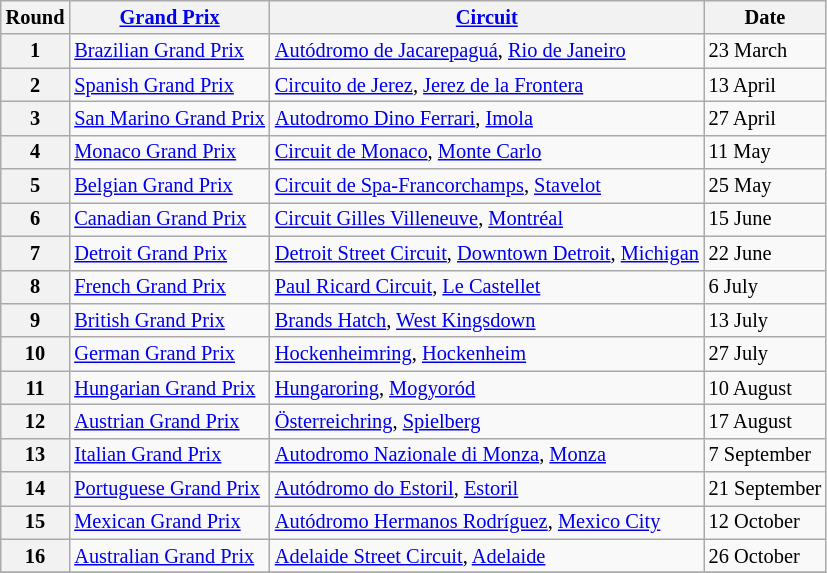<table class="wikitable" style="font-size: 85%;">
<tr>
<th>Round</th>
<th><a href='#'>Grand Prix</a></th>
<th><a href='#'>Circuit</a></th>
<th>Date</th>
</tr>
<tr>
<th>1</th>
<td><a href='#'>Brazilian Grand Prix</a></td>
<td> <a href='#'>Autódromo de Jacarepaguá</a>, <a href='#'>Rio de Janeiro</a></td>
<td>23 March</td>
</tr>
<tr>
<th>2</th>
<td><a href='#'>Spanish Grand Prix</a></td>
<td> <a href='#'>Circuito de Jerez</a>, <a href='#'>Jerez de la Frontera</a></td>
<td>13 April</td>
</tr>
<tr>
<th>3</th>
<td nowrap><a href='#'>San Marino Grand Prix</a></td>
<td> <a href='#'>Autodromo Dino Ferrari</a>, <a href='#'>Imola</a></td>
<td>27 April</td>
</tr>
<tr>
<th>4</th>
<td><a href='#'>Monaco Grand Prix</a></td>
<td> <a href='#'>Circuit de Monaco</a>, <a href='#'>Monte Carlo</a></td>
<td>11 May</td>
</tr>
<tr>
<th>5</th>
<td><a href='#'>Belgian Grand Prix</a></td>
<td> <a href='#'>Circuit de Spa-Francorchamps</a>, <a href='#'>Stavelot</a></td>
<td>25 May</td>
</tr>
<tr>
<th>6</th>
<td><a href='#'>Canadian Grand Prix</a></td>
<td> <a href='#'>Circuit Gilles Villeneuve</a>, <a href='#'>Montréal</a></td>
<td>15 June</td>
</tr>
<tr>
<th>7</th>
<td><a href='#'>Detroit Grand Prix</a></td>
<td nowrap> <a href='#'>Detroit Street Circuit</a>, <a href='#'>Downtown Detroit</a>, <a href='#'>Michigan</a></td>
<td>22 June</td>
</tr>
<tr>
<th>8</th>
<td><a href='#'>French Grand Prix</a></td>
<td> <a href='#'>Paul Ricard Circuit</a>, <a href='#'>Le Castellet</a></td>
<td>6 July</td>
</tr>
<tr>
<th>9</th>
<td><a href='#'>British Grand Prix</a></td>
<td> <a href='#'>Brands Hatch</a>, <a href='#'>West Kingsdown</a></td>
<td>13 July</td>
</tr>
<tr>
<th>10</th>
<td><a href='#'>German Grand Prix</a></td>
<td> <a href='#'>Hockenheimring</a>, <a href='#'>Hockenheim</a></td>
<td>27 July</td>
</tr>
<tr>
<th>11</th>
<td><a href='#'>Hungarian Grand Prix</a></td>
<td> <a href='#'>Hungaroring</a>, <a href='#'>Mogyoród</a></td>
<td>10 August</td>
</tr>
<tr>
<th>12</th>
<td><a href='#'>Austrian Grand Prix</a></td>
<td> <a href='#'>Österreichring</a>, <a href='#'>Spielberg</a></td>
<td>17 August</td>
</tr>
<tr>
<th>13</th>
<td><a href='#'>Italian Grand Prix</a></td>
<td> <a href='#'>Autodromo Nazionale di Monza</a>, <a href='#'>Monza</a></td>
<td>7 September</td>
</tr>
<tr>
<th>14</th>
<td><a href='#'>Portuguese Grand Prix</a></td>
<td> <a href='#'>Autódromo do Estoril</a>, <a href='#'>Estoril</a></td>
<td nowrap>21 September</td>
</tr>
<tr>
<th>15</th>
<td><a href='#'>Mexican Grand Prix</a></td>
<td> <a href='#'>Autódromo Hermanos Rodríguez</a>, <a href='#'>Mexico City</a></td>
<td>12 October</td>
</tr>
<tr>
<th>16</th>
<td><a href='#'>Australian Grand Prix</a></td>
<td> <a href='#'>Adelaide Street Circuit</a>, <a href='#'>Adelaide</a></td>
<td>26 October</td>
</tr>
<tr>
</tr>
</table>
